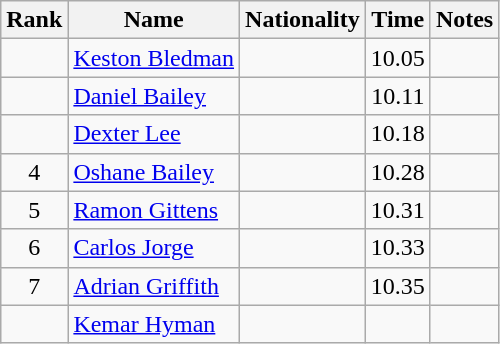<table class="wikitable sortable" style="text-align:center">
<tr>
<th>Rank</th>
<th>Name</th>
<th>Nationality</th>
<th>Time</th>
<th>Notes</th>
</tr>
<tr>
<td></td>
<td align=left><a href='#'>Keston Bledman</a></td>
<td align=left></td>
<td>10.05</td>
<td></td>
</tr>
<tr>
<td></td>
<td align=left><a href='#'>Daniel Bailey</a></td>
<td align=left></td>
<td>10.11</td>
<td></td>
</tr>
<tr>
<td></td>
<td align=left><a href='#'>Dexter Lee</a></td>
<td align=left></td>
<td>10.18</td>
<td></td>
</tr>
<tr>
<td>4</td>
<td align=left><a href='#'>Oshane Bailey</a></td>
<td align=left></td>
<td>10.28</td>
<td></td>
</tr>
<tr>
<td>5</td>
<td align=left><a href='#'>Ramon Gittens</a></td>
<td align=left></td>
<td>10.31</td>
<td></td>
</tr>
<tr>
<td>6</td>
<td align=left><a href='#'>Carlos Jorge</a></td>
<td align=left></td>
<td>10.33</td>
<td></td>
</tr>
<tr>
<td>7</td>
<td align=left><a href='#'>Adrian Griffith</a></td>
<td align=left></td>
<td>10.35</td>
<td></td>
</tr>
<tr>
<td></td>
<td align=left><a href='#'>Kemar Hyman</a></td>
<td align=left></td>
<td></td>
<td></td>
</tr>
</table>
